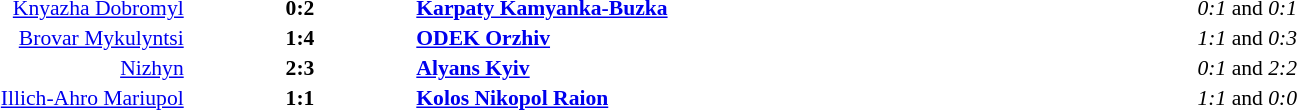<table width=100% cellspacing=1>
<tr>
<th width=20%></th>
<th width=12%></th>
<th width=20%></th>
<th></th>
</tr>
<tr style=font-size:90%>
<td align=right><a href='#'>Knyazha Dobromyl</a></td>
<td align=center><strong>0:2</strong></td>
<td><strong><a href='#'>Karpaty Kamyanka-Buzka</a></strong></td>
<td align=center><em>0:1</em> and <em>0:1</em></td>
</tr>
<tr style=font-size:90%>
<td align=right><a href='#'>Brovar Mykulyntsi</a></td>
<td align=center><strong>1:4</strong></td>
<td><strong><a href='#'>ODEK Orzhiv</a></strong></td>
<td align=center><em>1:1</em> and <em>0:3</em></td>
</tr>
<tr style=font-size:90%>
<td align=right><a href='#'>Nizhyn</a></td>
<td align=center><strong>2:3</strong></td>
<td><strong><a href='#'>Alyans Kyiv</a></strong></td>
<td align=center><em>0:1</em> and <em>2:2</em></td>
</tr>
<tr style=font-size:90%>
<td align=right><a href='#'>Illich-Ahro Mariupol</a></td>
<td align=center><strong>1:1</strong></td>
<td><strong><a href='#'>Kolos Nikopol Raion</a></strong></td>
<td align=center><em>1:1</em> and <em>0:0</em></td>
</tr>
</table>
